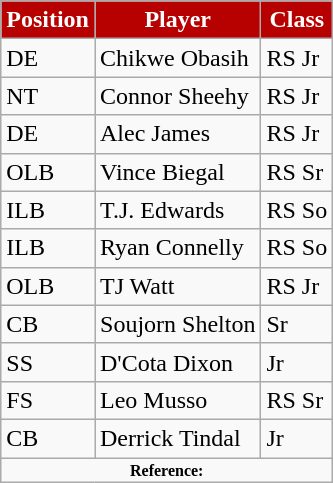<table class="wikitable">
<tr>
<th style="background:#B70101; color:#fff;">Position</th>
<th style="background:#B70101; color:#fff;">Player</th>
<th style="background:#B70101; color:#fff;">Class</th>
</tr>
<tr>
<td>DE</td>
<td>Chikwe Obasih</td>
<td>RS Jr</td>
</tr>
<tr>
<td>NT</td>
<td>Connor Sheehy</td>
<td>RS Jr</td>
</tr>
<tr>
<td>DE</td>
<td>Alec James</td>
<td>RS Jr</td>
</tr>
<tr>
<td>OLB</td>
<td>Vince Biegal</td>
<td>RS Sr</td>
</tr>
<tr>
<td>ILB</td>
<td>T.J. Edwards</td>
<td>RS So</td>
</tr>
<tr>
<td>ILB</td>
<td>Ryan Connelly</td>
<td>RS So</td>
</tr>
<tr>
<td>OLB</td>
<td>TJ Watt</td>
<td>RS Jr</td>
</tr>
<tr>
<td>CB</td>
<td>Soujorn Shelton</td>
<td>Sr</td>
</tr>
<tr>
<td>SS</td>
<td>D'Cota Dixon</td>
<td>Jr</td>
</tr>
<tr>
<td>FS</td>
<td>Leo Musso</td>
<td>RS Sr</td>
</tr>
<tr>
<td>CB</td>
<td>Derrick Tindal</td>
<td>Jr</td>
</tr>
<tr>
<td colspan="3"  style="font-size:8pt; text-align:center;"><strong>Reference:</strong></td>
</tr>
</table>
